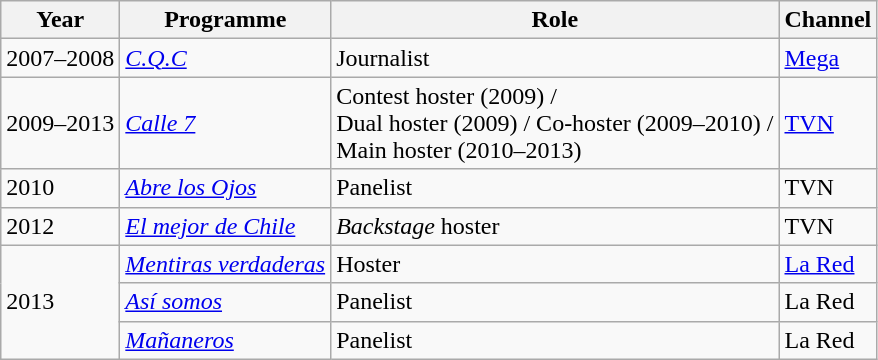<table class="wikitable">
<tr>
<th>Year</th>
<th>Programme</th>
<th>Role</th>
<th>Channel</th>
</tr>
<tr>
<td>2007–2008</td>
<td><em><a href='#'>C.Q.C</a></em></td>
<td>Journalist</td>
<td><a href='#'>Mega</a></td>
</tr>
<tr>
<td>2009–2013</td>
<td><em><a href='#'>Calle 7</a></em></td>
<td>Contest hoster (2009) /<br>Dual hoster (2009) / Co-hoster (2009–2010) /<br>Main hoster (2010–2013)</td>
<td><a href='#'>TVN</a></td>
</tr>
<tr>
<td>2010</td>
<td><em><a href='#'>Abre los Ojos</a></em></td>
<td>Panelist</td>
<td>TVN</td>
</tr>
<tr>
<td>2012</td>
<td><em><a href='#'>El mejor de Chile</a></em></td>
<td><em>Backstage</em> hoster</td>
<td>TVN</td>
</tr>
<tr>
<td rowspan=3>2013</td>
<td><em><a href='#'>Mentiras verdaderas</a></em></td>
<td>Hoster</td>
<td><a href='#'>La Red</a></td>
</tr>
<tr>
<td><em><a href='#'>Así somos</a></em></td>
<td>Panelist</td>
<td>La Red</td>
</tr>
<tr>
<td><em><a href='#'>Mañaneros</a></em></td>
<td>Panelist</td>
<td>La Red</td>
</tr>
</table>
